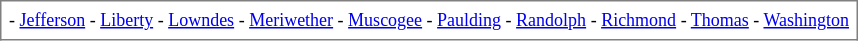<table border="1" cellspacing="0" cellpadding="5" rules="all" style="margin:1em 1em 1em 0; border-collapse:collapse; font-size:75%">
<tr>
<td>- <a href='#'>Jefferson</a> - <a href='#'>Liberty</a> - <a href='#'>Lowndes</a> - <a href='#'>Meriwether</a> - <a href='#'>Muscogee</a> - <a href='#'>Paulding</a> - <a href='#'>Randolph</a> - <a href='#'>Richmond</a> - <a href='#'>Thomas</a> - <a href='#'>Washington</a></td>
</tr>
</table>
